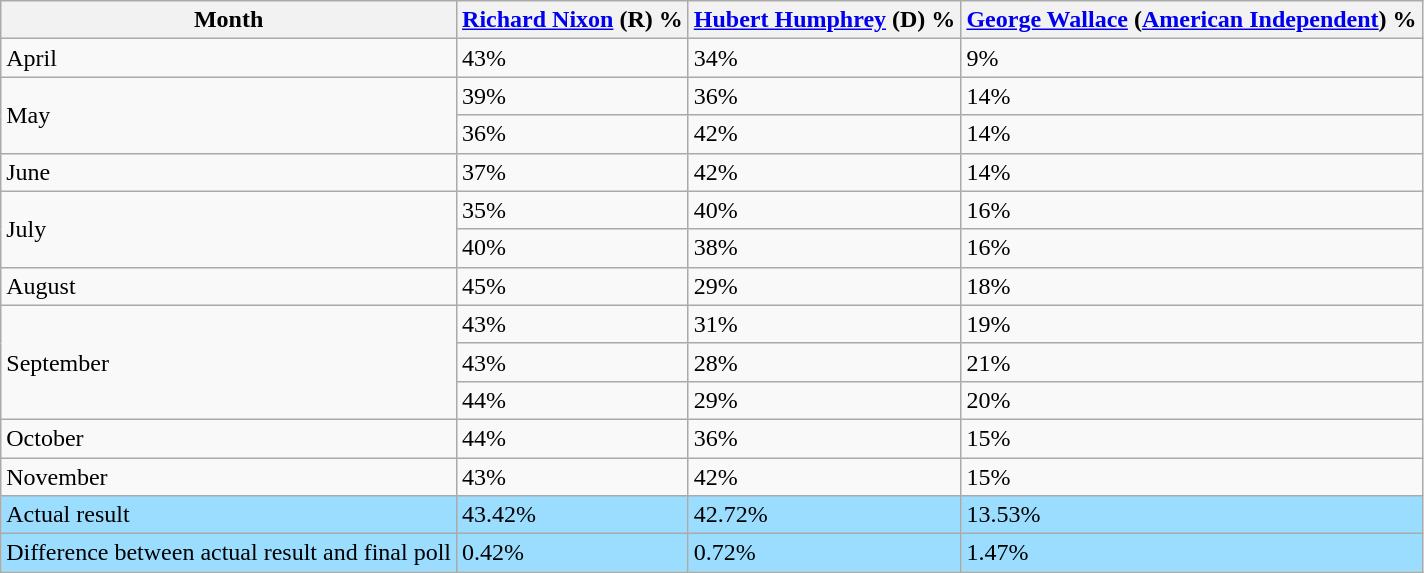<table class="wikitable">
<tr>
<th>Month</th>
<th><a href='#'>Richard Nixon</a> (R) %</th>
<th><a href='#'>Hubert Humphrey</a> (D) %</th>
<th><a href='#'>George Wallace</a> (<a href='#'>American Independent</a>) %</th>
</tr>
<tr>
<td>April</td>
<td>43%</td>
<td>34%</td>
<td>9%</td>
</tr>
<tr>
<td rowspan="2">May</td>
<td>39%</td>
<td>36%</td>
<td>14%</td>
</tr>
<tr>
<td>36%</td>
<td>42%</td>
<td>14%</td>
</tr>
<tr>
<td>June</td>
<td>37%</td>
<td>42%</td>
<td>14%</td>
</tr>
<tr>
<td rowspan="2">July</td>
<td>35%</td>
<td>40%</td>
<td>16%</td>
</tr>
<tr>
<td>40%</td>
<td>38%</td>
<td>16%</td>
</tr>
<tr>
<td>August</td>
<td>45%</td>
<td>29%</td>
<td>18%</td>
</tr>
<tr>
<td rowspan="3">September</td>
<td>43%</td>
<td>31%</td>
<td>19%</td>
</tr>
<tr>
<td>43%</td>
<td>28%</td>
<td>21%</td>
</tr>
<tr>
<td>44%</td>
<td>29%</td>
<td>20%</td>
</tr>
<tr>
<td>October</td>
<td>44%</td>
<td>36%</td>
<td>15%</td>
</tr>
<tr>
<td>November</td>
<td>43%</td>
<td>42%</td>
<td>15%</td>
</tr>
<tr style="background:#9bddff;">
<td>Actual result</td>
<td>43.42%</td>
<td>42.72%</td>
<td>13.53%</td>
</tr>
<tr style="background:#9bddff;">
<td>Difference between actual result and final poll</td>
<td>0.42%</td>
<td>0.72%</td>
<td>1.47%</td>
</tr>
</table>
